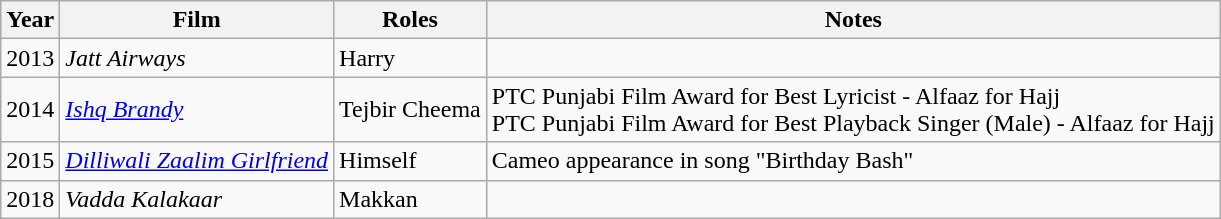<table class="wikitable">
<tr>
<th>Year</th>
<th>Film</th>
<th>Roles</th>
<th>Notes</th>
</tr>
<tr>
<td>2013</td>
<td><em>Jatt Airways</em></td>
<td>Harry</td>
<td></td>
</tr>
<tr>
<td>2014</td>
<td><em><a href='#'>Ishq Brandy</a></em></td>
<td>Tejbir Cheema</td>
<td>PTC Punjabi Film Award for Best Lyricist - Alfaaz for Hajj<br>PTC Punjabi Film Award for Best Playback Singer (Male) - Alfaaz for Hajj</td>
</tr>
<tr>
<td>2015</td>
<td><em><a href='#'>Dilliwali Zaalim Girlfriend</a></em></td>
<td>Himself</td>
<td>Cameo appearance in song "Birthday Bash"</td>
</tr>
<tr>
<td>2018</td>
<td><em>Vadda Kalakaar</em></td>
<td>Makkan</td>
<td></td>
</tr>
</table>
